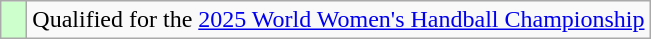<table class="wikitable" style="text-align: left;">
<tr>
<td width=10px bgcolor=#ccffcc></td>
<td>Qualified for the <a href='#'>2025 World Women's Handball Championship</a></td>
</tr>
</table>
